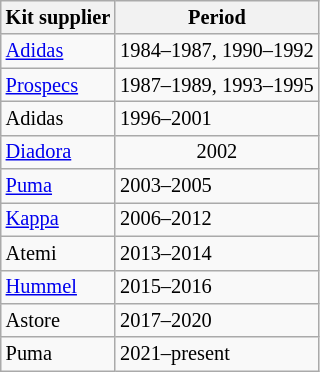<table class="wikitable plainrowheaders" style="font-size:85%;">
<tr>
<th>Kit supplier</th>
<th>Period</th>
</tr>
<tr>
<td><a href='#'>Adidas</a></td>
<td>1984–1987, 1990–1992</td>
</tr>
<tr>
<td><a href='#'>Prospecs</a></td>
<td>1987–1989, 1993–1995</td>
</tr>
<tr>
<td>Adidas</td>
<td>1996–2001</td>
</tr>
<tr>
<td><a href='#'>Diadora</a></td>
<td align=center>2002</td>
</tr>
<tr>
<td><a href='#'>Puma</a></td>
<td>2003–2005</td>
</tr>
<tr>
<td><a href='#'>Kappa</a></td>
<td>2006–2012</td>
</tr>
<tr>
<td>Atemi</td>
<td>2013–2014</td>
</tr>
<tr>
<td><a href='#'>Hummel</a></td>
<td>2015–2016</td>
</tr>
<tr>
<td>Astore</td>
<td>2017–2020</td>
</tr>
<tr>
<td>Puma</td>
<td>2021–present</td>
</tr>
</table>
